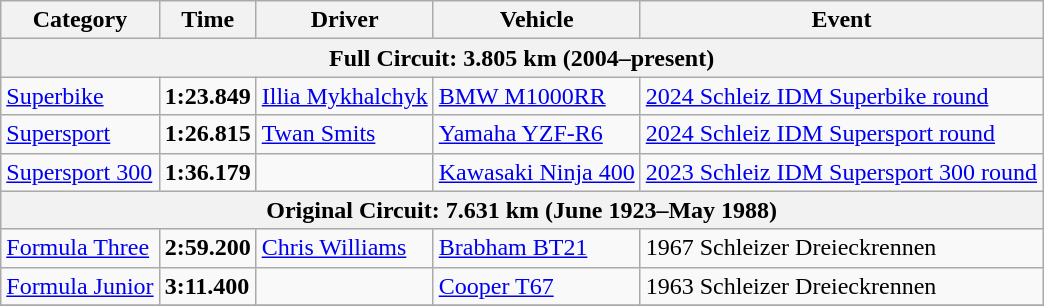<table class="wikitable">
<tr>
<th>Category</th>
<th>Time</th>
<th>Driver</th>
<th>Vehicle</th>
<th>Event</th>
</tr>
<tr>
<th colspan=5>Full Circuit: 3.805 km (2004–present)</th>
</tr>
<tr>
<td><a href='#'>Superbike</a></td>
<td><strong>1:23.849</strong></td>
<td><a href='#'>Illia Mykhalchyk</a></td>
<td><a href='#'>BMW M1000RR</a></td>
<td><a href='#'>2024 Schleiz IDM Superbike round</a></td>
</tr>
<tr>
<td><a href='#'>Supersport</a></td>
<td><strong>1:26.815</strong></td>
<td><a href='#'>Twan Smits</a></td>
<td><a href='#'>Yamaha YZF-R6</a></td>
<td><a href='#'>2024 Schleiz IDM Supersport round</a></td>
</tr>
<tr>
<td><a href='#'>Supersport 300</a></td>
<td><strong>1:36.179</strong></td>
<td></td>
<td><a href='#'>Kawasaki Ninja 400</a></td>
<td><a href='#'>2023 Schleiz IDM Supersport 300 round</a></td>
</tr>
<tr>
<th colspan=5>Original Circuit: 7.631 km (June 1923–May 1988)</th>
</tr>
<tr>
<td><a href='#'>Formula Three</a></td>
<td><strong>2:59.200</strong></td>
<td><a href='#'>Chris Williams</a></td>
<td><a href='#'>Brabham BT21</a></td>
<td>1967 Schleizer Dreieckrennen</td>
</tr>
<tr>
<td><a href='#'>Formula Junior</a></td>
<td><strong>3:11.400</strong></td>
<td></td>
<td><a href='#'>Cooper T67</a></td>
<td>1963 Schleizer Dreieckrennen</td>
</tr>
<tr>
</tr>
</table>
